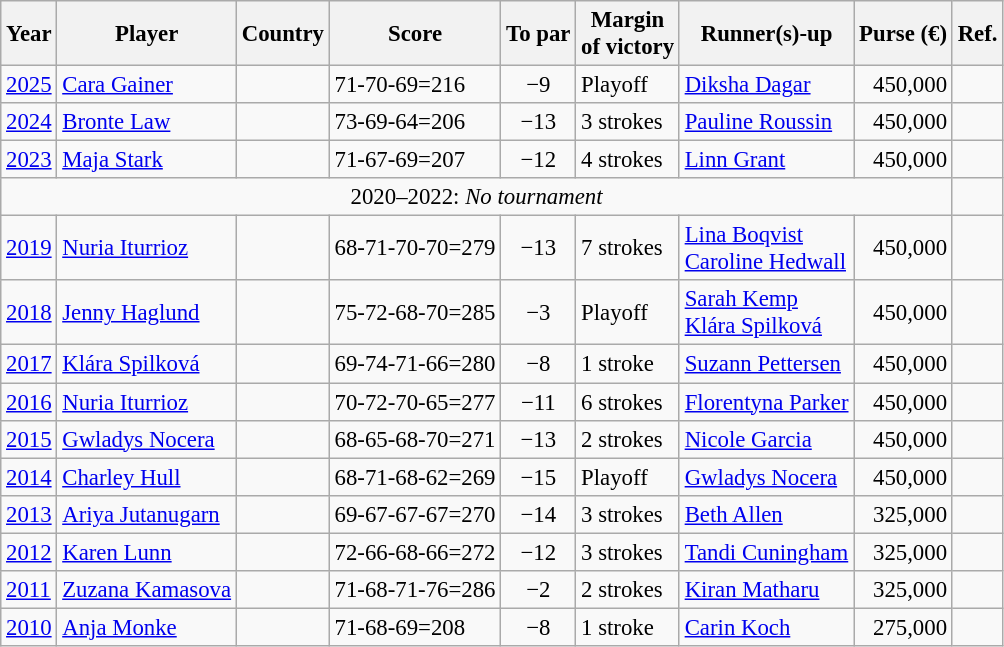<table class=wikitable style="font-size:95%">
<tr>
<th>Year</th>
<th>Player</th>
<th>Country</th>
<th>Score</th>
<th>To par</th>
<th>Margin<br>of victory</th>
<th>Runner(s)-up</th>
<th>Purse (€)</th>
<th>Ref.</th>
</tr>
<tr>
<td><a href='#'>2025</a></td>
<td><a href='#'>Cara Gainer</a></td>
<td></td>
<td>71-70-69=216</td>
<td align=center>−9</td>
<td>Playoff</td>
<td> <a href='#'>Diksha Dagar</a></td>
<td align=right>450,000</td>
<td></td>
</tr>
<tr>
<td><a href='#'>2024</a></td>
<td><a href='#'>Bronte Law</a></td>
<td></td>
<td>73-69-64=206</td>
<td align=center>−13</td>
<td>3 strokes</td>
<td> <a href='#'>Pauline Roussin</a></td>
<td align=right>450,000</td>
<td></td>
</tr>
<tr>
<td><a href='#'>2023</a></td>
<td><a href='#'>Maja Stark</a></td>
<td></td>
<td>71-67-69=207</td>
<td align=center>−12</td>
<td>4 strokes</td>
<td> <a href='#'>Linn Grant</a></td>
<td align=right>450,000</td>
<td></td>
</tr>
<tr>
<td colspan=8 align=center>2020–2022: <em>No tournament</em></td>
<td></td>
</tr>
<tr>
<td><a href='#'>2019</a></td>
<td><a href='#'>Nuria Iturrioz</a></td>
<td></td>
<td>68-71-70-70=279</td>
<td align=center>−13</td>
<td>7 strokes</td>
<td> <a href='#'>Lina Boqvist</a><br> <a href='#'>Caroline Hedwall</a></td>
<td align=right>450,000</td>
<td></td>
</tr>
<tr>
<td><a href='#'>2018</a></td>
<td><a href='#'>Jenny Haglund</a></td>
<td></td>
<td>75-72-68-70=285</td>
<td align=center>−3</td>
<td>Playoff</td>
<td> <a href='#'>Sarah Kemp</a><br> <a href='#'>Klára Spilková</a></td>
<td align=right>450,000</td>
<td></td>
</tr>
<tr>
<td><a href='#'>2017</a></td>
<td><a href='#'>Klára Spilková</a></td>
<td></td>
<td>69-74-71-66=280</td>
<td align=center>−8</td>
<td>1 stroke</td>
<td> <a href='#'>Suzann Pettersen</a></td>
<td align=right>450,000</td>
<td></td>
</tr>
<tr>
<td><a href='#'>2016</a></td>
<td><a href='#'>Nuria Iturrioz</a></td>
<td></td>
<td>70-72-70-65=277</td>
<td align=center>−11</td>
<td>6 strokes</td>
<td> <a href='#'>Florentyna Parker</a></td>
<td align=right>450,000</td>
<td></td>
</tr>
<tr>
<td><a href='#'>2015</a></td>
<td><a href='#'>Gwladys Nocera</a></td>
<td></td>
<td>68-65-68-70=271</td>
<td align=center>−13</td>
<td>2 strokes</td>
<td> <a href='#'>Nicole Garcia</a></td>
<td align=right>450,000</td>
<td></td>
</tr>
<tr>
<td><a href='#'>2014</a></td>
<td><a href='#'>Charley Hull</a></td>
<td></td>
<td>68-71-68-62=269</td>
<td align=center>−15</td>
<td>Playoff</td>
<td> <a href='#'>Gwladys Nocera</a></td>
<td align=right>450,000</td>
<td></td>
</tr>
<tr>
<td><a href='#'>2013</a></td>
<td><a href='#'>Ariya Jutanugarn</a></td>
<td></td>
<td>69-67-67-67=270</td>
<td align=center>−14</td>
<td>3 strokes</td>
<td> <a href='#'>Beth Allen</a></td>
<td align=right>325,000</td>
<td></td>
</tr>
<tr>
<td><a href='#'>2012</a></td>
<td><a href='#'>Karen Lunn</a></td>
<td></td>
<td>72-66-68-66=272</td>
<td align=center>−12</td>
<td>3 strokes</td>
<td> <a href='#'>Tandi Cuningham</a></td>
<td align=right>325,000</td>
<td></td>
</tr>
<tr>
<td><a href='#'>2011</a></td>
<td><a href='#'>Zuzana Kamasova</a></td>
<td></td>
<td>71-68-71-76=286</td>
<td align=center>−2</td>
<td>2 strokes</td>
<td> <a href='#'>Kiran Matharu</a></td>
<td align=right>325,000</td>
<td></td>
</tr>
<tr>
<td><a href='#'>2010</a></td>
<td><a href='#'>Anja Monke</a></td>
<td></td>
<td>71-68-69=208</td>
<td align=center>−8</td>
<td>1 stroke</td>
<td> <a href='#'>Carin Koch</a></td>
<td align=right>275,000</td>
<td></td>
</tr>
</table>
